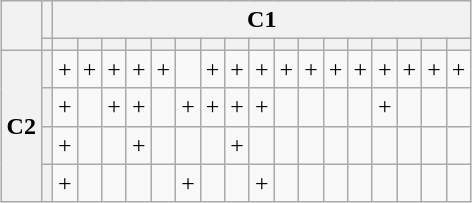<table class="wikitable" style="margin: 1em auto; text-align: center;">
<tr>
<th rowspan="2" align="center"></th>
<th></th>
<th colspan="17" align="center">C1</th>
</tr>
<tr>
<th></th>
<th align="center"></th>
<th align="center"></th>
<th align="center"></th>
<th align="center"></th>
<th align="center"></th>
<th align="center"></th>
<th align="center"></th>
<th align="center"></th>
<th align="center"></th>
<th align="center"></th>
<th align="center"></th>
<th align="center"></th>
<th align="center"></th>
<th align="center"></th>
<th align="center"></th>
<th align="center"></th>
<th align="center"></th>
</tr>
<tr>
<th rowspan="4" align="center">C2</th>
<th align="center"></th>
<td align="center">+</td>
<td align="center">+</td>
<td align="center">+</td>
<td align="center">+</td>
<td align="center">+</td>
<td align="center"></td>
<td align="center">+</td>
<td align="center">+</td>
<td align="center">+</td>
<td align="center">+</td>
<td align="center">+</td>
<td align="center">+</td>
<td align="center">+</td>
<td align="center">+</td>
<td align="center">+</td>
<td align="center">+</td>
<td align="center">+</td>
</tr>
<tr>
<th ! align="center"></th>
<td align="center">+</td>
<td align="center"></td>
<td align="center">+</td>
<td align="center">+</td>
<td align="center"></td>
<td align="center">+</td>
<td align="center">+</td>
<td align="center">+</td>
<td align="center">+</td>
<td align="center"></td>
<td align="center"></td>
<td align="center"></td>
<td align="center"></td>
<td align="center">+</td>
<td align="center"></td>
<td align="center"></td>
<td align="center"></td>
</tr>
<tr>
<th ! align="center"></th>
<td align="center">+</td>
<td align="center"></td>
<td align="center"></td>
<td align="center">+</td>
<td align="center"></td>
<td align="center"></td>
<td align="center"></td>
<td align="center">+</td>
<td align="center"></td>
<td align="center"></td>
<td align="center"></td>
<td align="center"></td>
<td align="center"></td>
<td align="center"></td>
<td align="center"></td>
<td align="center"></td>
<td align="center"></td>
</tr>
<tr>
<th ! align="center"></th>
<td align="center">+</td>
<td align="center"></td>
<td align="center"></td>
<td align="center"></td>
<td align="center"></td>
<td align="center">+</td>
<td align="center"></td>
<td align="center"></td>
<td align="center">+</td>
<td align="center"></td>
<td align="center"></td>
<td align="center"></td>
<td align="center"></td>
<td align="center"></td>
<td align="center"></td>
<td align="center"></td>
<td align="center"></td>
</tr>
</table>
